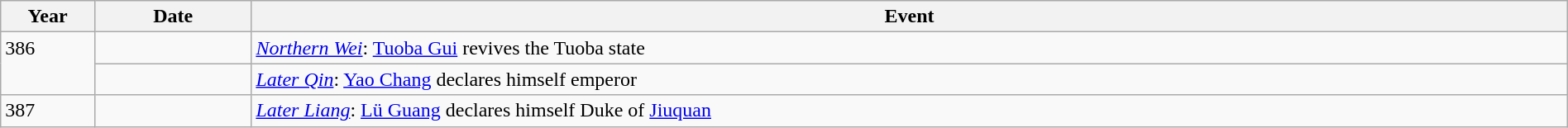<table class="wikitable" style="width:100%;">
<tr>
<th style="width:6%">Year</th>
<th style="width:10%">Date</th>
<th>Event</th>
</tr>
<tr>
<td rowspan="2" style="vertical-align:top;">386</td>
<td></td>
<td><em><a href='#'>Northern Wei</a></em>: <a href='#'>Tuoba Gui</a> revives the Tuoba state</td>
</tr>
<tr>
<td></td>
<td><em><a href='#'>Later Qin</a></em>: <a href='#'>Yao Chang</a> declares himself emperor</td>
</tr>
<tr>
<td>387</td>
<td></td>
<td><em><a href='#'>Later Liang</a></em>: <a href='#'>Lü Guang</a> declares himself Duke of <a href='#'>Jiuquan</a></td>
</tr>
</table>
